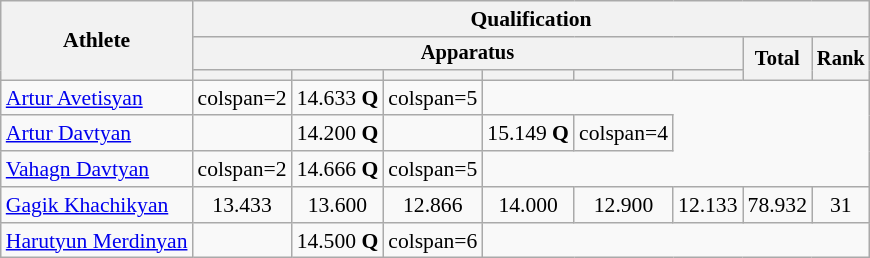<table class="wikitable" style="font-size:90%">
<tr>
<th rowspan=3>Athlete</th>
<th colspan =8>Qualification</th>
</tr>
<tr style="font-size:95%">
<th colspan=6>Apparatus</th>
<th rowspan=2>Total</th>
<th rowspan=2>Rank</th>
</tr>
<tr style="font-size:95%">
<th></th>
<th></th>
<th></th>
<th></th>
<th></th>
<th></th>
</tr>
<tr align=center>
<td align=left><a href='#'>Artur Avetisyan</a></td>
<td>colspan=2</td>
<td>14.633 <strong>Q</strong></td>
<td>colspan=5</td>
</tr>
<tr align=center>
<td align=left><a href='#'>Artur Davtyan</a></td>
<td></td>
<td>14.200 <strong>Q</strong></td>
<td></td>
<td>15.149 <strong>Q</strong></td>
<td>colspan=4</td>
</tr>
<tr align=center>
<td align=left><a href='#'>Vahagn Davtyan</a></td>
<td>colspan=2</td>
<td>14.666 <strong>Q</strong></td>
<td>colspan=5</td>
</tr>
<tr align=center>
<td align=left><a href='#'>Gagik Khachikyan</a></td>
<td>13.433</td>
<td>13.600</td>
<td>12.866</td>
<td>14.000</td>
<td>12.900</td>
<td>12.133</td>
<td>78.932</td>
<td>31</td>
</tr>
<tr align=center>
<td align=left><a href='#'>Harutyun Merdinyan</a></td>
<td></td>
<td>14.500 <strong>Q</strong></td>
<td>colspan=6</td>
</tr>
</table>
